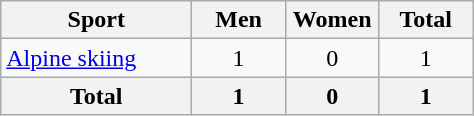<table class="wikitable sortable" style="text-align:center;">
<tr>
<th width=120>Sport</th>
<th width=55>Men</th>
<th width=55>Women</th>
<th width=55>Total</th>
</tr>
<tr>
<td align=left><a href='#'>Alpine skiing</a></td>
<td>1</td>
<td>0</td>
<td>1</td>
</tr>
<tr>
<th>Total</th>
<th>1</th>
<th>0</th>
<th>1</th>
</tr>
</table>
